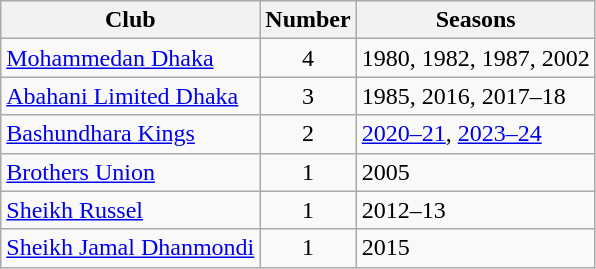<table class="wikitable sortable">
<tr>
<th>Club</th>
<th>Number</th>
<th>Seasons</th>
</tr>
<tr>
<td><a href='#'>Mohammedan Dhaka</a></td>
<td style="text-align:center">4</td>
<td>1980, 1982, 1987, 2002</td>
</tr>
<tr>
<td><a href='#'>Abahani Limited Dhaka</a></td>
<td style="text-align:center">3</td>
<td>1985, 2016, 2017–18</td>
</tr>
<tr>
<td><a href='#'>Bashundhara Kings</a></td>
<td style="text-align:center">2</td>
<td><a href='#'>2020–21</a>, <a href='#'>2023–24</a></td>
</tr>
<tr>
<td><a href='#'>Brothers Union</a></td>
<td style="text-align:center">1</td>
<td>2005</td>
</tr>
<tr>
<td><a href='#'>Sheikh Russel</a></td>
<td style="text-align:center">1</td>
<td>2012–13</td>
</tr>
<tr>
<td><a href='#'>Sheikh Jamal Dhanmondi</a></td>
<td style="text-align:center">1</td>
<td>2015</td>
</tr>
</table>
